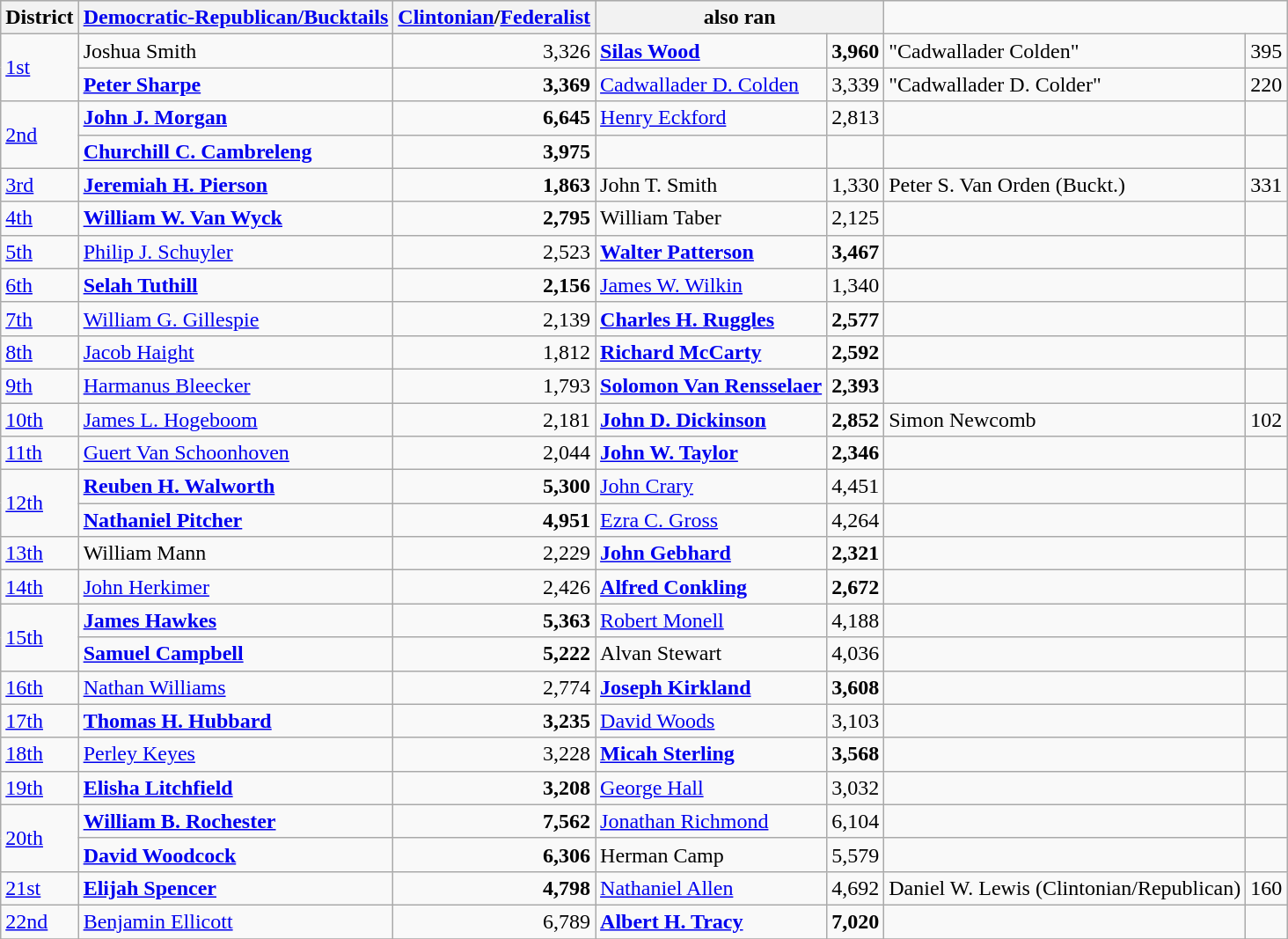<table class=wikitable>
<tr bgcolor=lightgrey>
<th>District</th>
<th><a href='#'>Democratic-Republican/Bucktails</a></th>
<th><a href='#'>Clintonian</a>/<a href='#'>Federalist</a></th>
<th colspan="2">also ran</th>
</tr>
<tr>
<td rowspan=2><a href='#'>1st</a></td>
<td>Joshua Smith</td>
<td align="right">3,326</td>
<td><strong><a href='#'>Silas Wood</a></strong></td>
<td align="right"><strong>3,960</strong></td>
<td>"Cadwallader Colden"</td>
<td align="right">395</td>
</tr>
<tr>
<td><strong><a href='#'>Peter Sharpe</a></strong></td>
<td align="right"><strong>3,369</strong></td>
<td><a href='#'>Cadwallader D. Colden</a></td>
<td align="right">3,339</td>
<td>"Cadwallader D. Colder"</td>
<td align="right">220</td>
</tr>
<tr>
<td rowspan=2><a href='#'>2nd</a></td>
<td><strong><a href='#'>John J. Morgan</a></strong></td>
<td align="right"><strong>6,645</strong></td>
<td><a href='#'>Henry Eckford</a></td>
<td align="right">2,813</td>
<td></td>
<td></td>
</tr>
<tr>
<td><strong><a href='#'>Churchill C. Cambreleng</a></strong></td>
<td align="right"><strong>3,975</strong></td>
<td></td>
<td></td>
<td></td>
<td></td>
</tr>
<tr>
<td><a href='#'>3rd</a></td>
<td><strong><a href='#'>Jeremiah H. Pierson</a></strong></td>
<td align="right"><strong>1,863</strong></td>
<td>John T. Smith</td>
<td align="right">1,330</td>
<td>Peter S. Van Orden (Buckt.)</td>
<td align="right">331</td>
</tr>
<tr>
<td><a href='#'>4th</a></td>
<td><strong><a href='#'>William W. Van Wyck</a></strong></td>
<td align="right"><strong>2,795</strong></td>
<td>William Taber</td>
<td align="right">2,125</td>
<td></td>
<td></td>
</tr>
<tr>
<td><a href='#'>5th</a></td>
<td><a href='#'>Philip J. Schuyler</a></td>
<td align="right">2,523</td>
<td><strong><a href='#'>Walter Patterson</a></strong></td>
<td align="right"><strong>3,467</strong></td>
<td></td>
<td></td>
</tr>
<tr>
<td><a href='#'>6th</a></td>
<td><strong><a href='#'>Selah Tuthill</a></strong></td>
<td align="right"><strong>2,156</strong></td>
<td><a href='#'>James W. Wilkin</a></td>
<td align="right">1,340</td>
<td></td>
<td></td>
</tr>
<tr>
<td><a href='#'>7th</a></td>
<td><a href='#'>William G. Gillespie</a></td>
<td align="right">2,139</td>
<td><strong><a href='#'>Charles H. Ruggles</a></strong></td>
<td align="right"><strong>2,577</strong></td>
<td></td>
<td></td>
</tr>
<tr>
<td><a href='#'>8th</a></td>
<td><a href='#'>Jacob Haight</a></td>
<td align="right">1,812</td>
<td><strong><a href='#'>Richard McCarty</a></strong></td>
<td align="right"><strong>2,592</strong></td>
<td></td>
<td></td>
</tr>
<tr>
<td><a href='#'>9th</a></td>
<td><a href='#'>Harmanus Bleecker</a></td>
<td align="right">1,793</td>
<td><strong><a href='#'>Solomon Van Rensselaer</a></strong></td>
<td align="right"><strong>2,393</strong></td>
<td></td>
<td></td>
</tr>
<tr>
<td><a href='#'>10th</a></td>
<td><a href='#'>James L. Hogeboom</a></td>
<td align="right">2,181</td>
<td><strong><a href='#'>John D. Dickinson</a></strong></td>
<td align="right"><strong>2,852</strong></td>
<td>Simon Newcomb</td>
<td align="right">102</td>
</tr>
<tr>
<td><a href='#'>11th</a></td>
<td><a href='#'>Guert Van Schoonhoven</a></td>
<td align="right">2,044</td>
<td><strong><a href='#'>John W. Taylor</a></strong></td>
<td align="right"><strong>2,346</strong></td>
<td></td>
<td></td>
</tr>
<tr>
<td rowspan=2><a href='#'>12th</a></td>
<td><strong><a href='#'>Reuben H. Walworth</a></strong></td>
<td align="right"><strong>5,300</strong></td>
<td><a href='#'>John Crary</a></td>
<td align="right">4,451</td>
<td></td>
<td></td>
</tr>
<tr>
<td><strong><a href='#'>Nathaniel Pitcher</a></strong></td>
<td align="right"><strong>4,951</strong></td>
<td><a href='#'>Ezra C. Gross</a></td>
<td align="right">4,264</td>
<td></td>
<td></td>
</tr>
<tr>
<td><a href='#'>13th</a></td>
<td>William Mann</td>
<td align="right">2,229</td>
<td><strong><a href='#'>John Gebhard</a></strong></td>
<td align="right"><strong>2,321</strong></td>
<td></td>
<td></td>
</tr>
<tr>
<td><a href='#'>14th</a></td>
<td><a href='#'>John Herkimer</a></td>
<td align="right">2,426</td>
<td><strong><a href='#'>Alfred Conkling</a></strong></td>
<td align="right"><strong>2,672</strong></td>
<td></td>
<td></td>
</tr>
<tr>
<td rowspan=2><a href='#'>15th</a></td>
<td><strong><a href='#'>James Hawkes</a></strong></td>
<td align="right"><strong>5,363</strong></td>
<td><a href='#'>Robert Monell</a></td>
<td align="right">4,188</td>
<td></td>
<td></td>
</tr>
<tr>
<td><strong><a href='#'>Samuel Campbell</a></strong></td>
<td align="right"><strong>5,222</strong></td>
<td>Alvan Stewart</td>
<td align="right">4,036</td>
<td></td>
<td></td>
</tr>
<tr>
<td><a href='#'>16th</a></td>
<td><a href='#'>Nathan Williams</a></td>
<td align="right">2,774</td>
<td><strong><a href='#'>Joseph Kirkland</a></strong></td>
<td align="right"><strong>3,608</strong></td>
<td></td>
<td></td>
</tr>
<tr>
<td><a href='#'>17th</a></td>
<td><strong><a href='#'>Thomas H. Hubbard</a></strong></td>
<td align="right"><strong>3,235</strong></td>
<td><a href='#'>David Woods</a></td>
<td align="right">3,103</td>
<td></td>
<td></td>
</tr>
<tr>
<td><a href='#'>18th</a></td>
<td><a href='#'>Perley Keyes</a></td>
<td align="right">3,228</td>
<td><strong><a href='#'>Micah Sterling</a></strong></td>
<td align="right"><strong>3,568</strong></td>
<td></td>
<td></td>
</tr>
<tr>
<td><a href='#'>19th</a></td>
<td><strong><a href='#'>Elisha Litchfield</a></strong></td>
<td align="right"><strong>3,208</strong></td>
<td><a href='#'>George Hall</a></td>
<td align="right">3,032</td>
<td></td>
<td></td>
</tr>
<tr>
<td rowspan=2><a href='#'>20th</a></td>
<td><strong><a href='#'>William B. Rochester</a></strong></td>
<td align="right"><strong>7,562</strong></td>
<td><a href='#'>Jonathan Richmond</a></td>
<td align="right">6,104</td>
<td></td>
<td></td>
</tr>
<tr>
<td><strong><a href='#'>David Woodcock</a></strong></td>
<td align="right"><strong>6,306</strong></td>
<td>Herman Camp</td>
<td align="right">5,579</td>
<td></td>
<td></td>
</tr>
<tr>
<td><a href='#'>21st</a></td>
<td><strong><a href='#'>Elijah Spencer</a></strong></td>
<td align="right"><strong>4,798</strong></td>
<td><a href='#'>Nathaniel Allen</a></td>
<td align="right">4,692</td>
<td>Daniel W. Lewis (Clintonian/Republican)</td>
<td align="right">160</td>
</tr>
<tr>
<td><a href='#'>22nd</a></td>
<td><a href='#'>Benjamin Ellicott</a></td>
<td align="right">6,789</td>
<td><strong><a href='#'>Albert H. Tracy</a></strong></td>
<td align="right"><strong>7,020</strong></td>
<td></td>
<td></td>
</tr>
<tr>
</tr>
</table>
